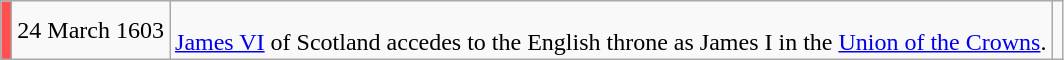<table class="wikitable" style="line-height:1em; text-align:left">
<tr>
<td rowspan="5" bgcolor="FF4F4F"></td>
<td rowspan="5">24 March 1603</td>
<td rowspan="5"><div><br><a href='#'>James VI</a> of Scotland accedes to the English throne as James I in the <a href='#'>Union of the Crowns</a>. 
</div></td>
<td rowspan="4" class="nowrap"></td>
</tr>
</table>
